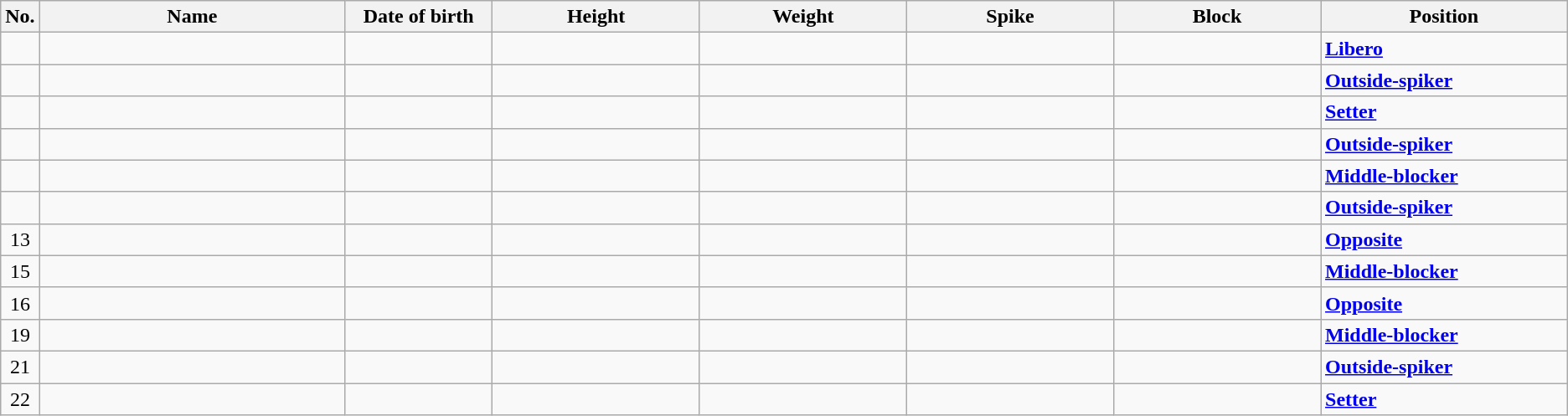<table class="wikitable sortable" style="font-size:100%; text-align:center;">
<tr>
<th>No.</th>
<th style="width:15em">Name</th>
<th style="width:7em">Date of birth</th>
<th style="width:10em">Height</th>
<th style="width:10em">Weight</th>
<th style="width:10em">Spike</th>
<th style="width:10em">Block</th>
<th style="width:12em">Position</th>
</tr>
<tr>
<td></td>
<td align=left></td>
<td align=right></td>
<td></td>
<td></td>
<td></td>
<td></td>
<td align=left><strong><a href='#'>Libero</a></strong></td>
</tr>
<tr>
<td></td>
<td align=left></td>
<td align=right></td>
<td></td>
<td></td>
<td></td>
<td></td>
<td align=left><strong><a href='#'>Outside-spiker</a></strong></td>
</tr>
<tr>
<td></td>
<td align=left></td>
<td align=right></td>
<td></td>
<td></td>
<td></td>
<td></td>
<td align=left><strong><a href='#'>Setter</a></strong></td>
</tr>
<tr>
<td></td>
<td align=left></td>
<td align=right></td>
<td></td>
<td></td>
<td></td>
<td></td>
<td align=left><strong><a href='#'>Outside-spiker</a></strong></td>
</tr>
<tr>
<td></td>
<td align=left></td>
<td align=right></td>
<td></td>
<td></td>
<td></td>
<td></td>
<td align=left><strong><a href='#'>Middle-blocker</a></strong></td>
</tr>
<tr>
<td></td>
<td align=left></td>
<td align=right></td>
<td></td>
<td></td>
<td></td>
<td></td>
<td align=left><strong><a href='#'>Outside-spiker</a></strong></td>
</tr>
<tr>
<td>13</td>
<td align=left></td>
<td align=right></td>
<td></td>
<td></td>
<td></td>
<td></td>
<td align=left><strong><a href='#'>Opposite</a></strong></td>
</tr>
<tr>
<td>15</td>
<td align=left></td>
<td align=right></td>
<td></td>
<td></td>
<td></td>
<td></td>
<td align=left><strong><a href='#'>Middle-blocker</a></strong></td>
</tr>
<tr>
<td>16</td>
<td align=left></td>
<td align=right></td>
<td></td>
<td></td>
<td></td>
<td></td>
<td align=left><strong><a href='#'>Opposite</a></strong></td>
</tr>
<tr>
<td>19</td>
<td align=left></td>
<td align=right></td>
<td></td>
<td></td>
<td></td>
<td></td>
<td align=left><strong><a href='#'>Middle-blocker</a></strong></td>
</tr>
<tr>
<td>21</td>
<td align=left></td>
<td align=right></td>
<td></td>
<td></td>
<td></td>
<td></td>
<td align=left><strong><a href='#'>Outside-spiker</a></strong></td>
</tr>
<tr>
<td>22</td>
<td align=left></td>
<td align=right></td>
<td></td>
<td></td>
<td></td>
<td></td>
<td align=left><strong><a href='#'>Setter</a></strong></td>
</tr>
</table>
